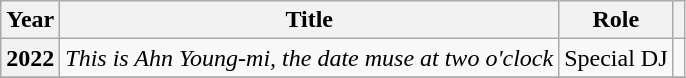<table class="wikitable  plainrowheaders">
<tr>
<th scope="col">Year</th>
<th scope="col">Title</th>
<th scope="col">Role</th>
<th scope="col" class="unsortable"></th>
</tr>
<tr>
<th scope="row">2022</th>
<td><em>This is Ahn Young-mi, the date muse at two o'clock</em></td>
<td>Special DJ</td>
<td></td>
</tr>
<tr>
</tr>
</table>
